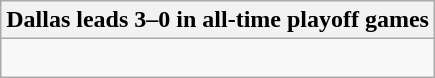<table class="wikitable collapsible collapsed">
<tr>
<th>Dallas leads 3–0 in all-time playoff games</th>
</tr>
<tr>
<td><br>

</td>
</tr>
</table>
